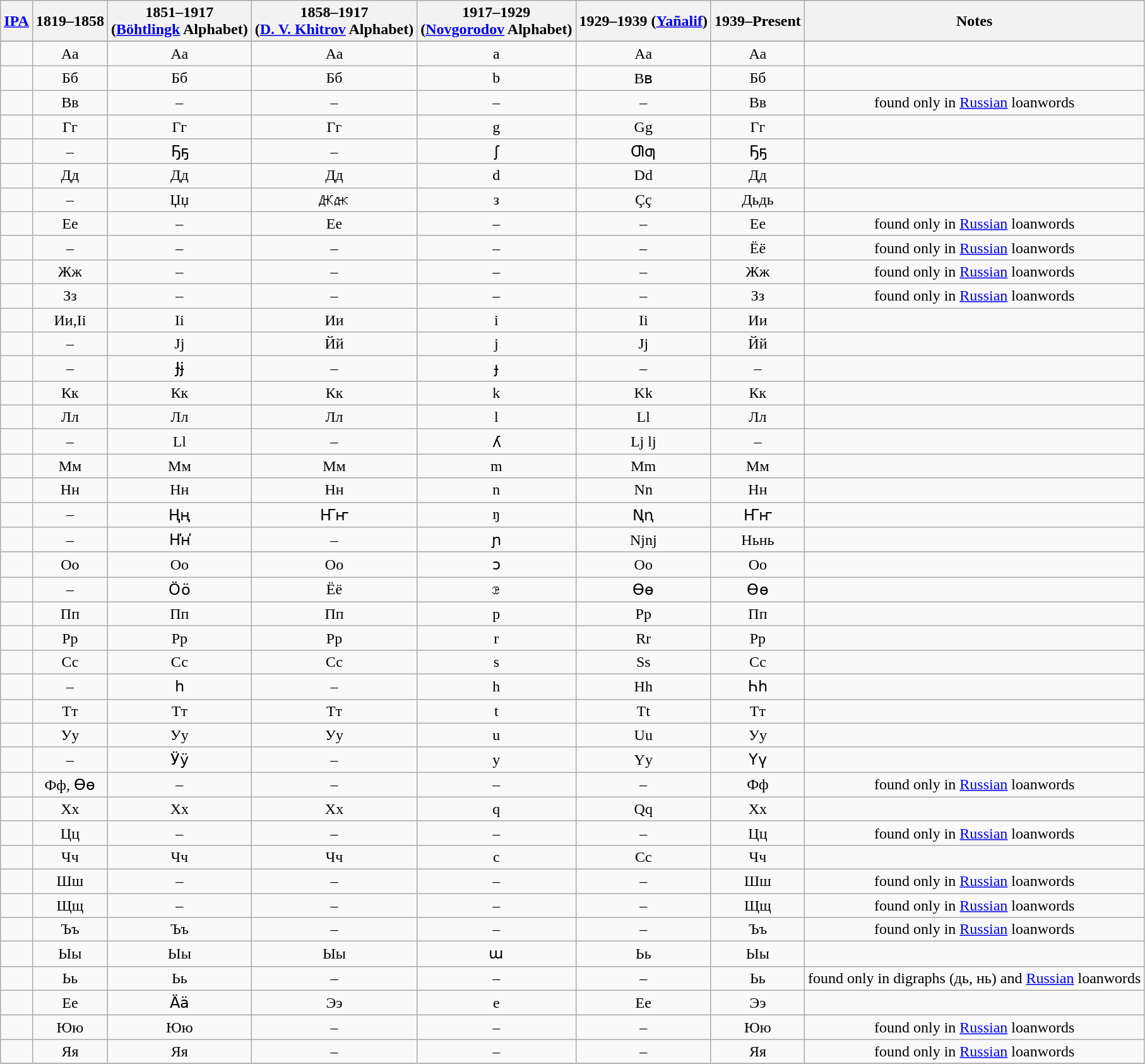<table class="wikitable" style="text-align:center;">
<tr>
<th><a href='#'>IPA</a></th>
<th>1819–1858</th>
<th>1851–1917<br>(<a href='#'>Böhtlingk</a> Alphabet)</th>
<th>1858–1917<br>(<a href='#'>D. V. Khitrov</a> Alphabet)</th>
<th>1917–1929<br>(<a href='#'>Novgorodov</a> Alphabet)</th>
<th>1929–1939 (<a href='#'>Yañalif</a>)</th>
<th>1939–Present</th>
<th>Notes</th>
</tr>
<tr>
</tr>
<tr>
<td></td>
<td>Аа</td>
<td>Аа</td>
<td>Аа</td>
<td>a</td>
<td>Aa</td>
<td>Аа</td>
<td></td>
</tr>
<tr>
<td></td>
<td>Бб</td>
<td>Бб</td>
<td>Бб</td>
<td>b</td>
<td>Bʙ</td>
<td>Бб</td>
<td></td>
</tr>
<tr>
<td></td>
<td>Вв</td>
<td>–</td>
<td>–</td>
<td>–</td>
<td>–</td>
<td>Вв</td>
<td>found only in <a href='#'>Russian</a> loanwords</td>
</tr>
<tr>
<td></td>
<td>Гг</td>
<td>Гг</td>
<td>Гг</td>
<td>g</td>
<td>Gg</td>
<td>Гг</td>
<td></td>
</tr>
<tr>
<td></td>
<td>–</td>
<td>Ҕҕ</td>
<td>–</td>
<td>ʃ</td>
<td>Ƣƣ</td>
<td>Ҕҕ</td>
<td></td>
</tr>
<tr>
<td></td>
<td>Дд</td>
<td>Дд</td>
<td>Дд</td>
<td>d</td>
<td>Dd</td>
<td>Дд</td>
<td></td>
</tr>
<tr>
<td></td>
<td>–</td>
<td>Џџ</td>
<td>Ԫԫ</td>
<td>з</td>
<td>Çç</td>
<td>Дьдь</td>
<td></td>
</tr>
<tr>
<td></td>
<td>Ее</td>
<td>–</td>
<td>Ее</td>
<td>–</td>
<td>–</td>
<td>Ее</td>
<td>found only in <a href='#'>Russian</a> loanwords</td>
</tr>
<tr>
<td></td>
<td>–</td>
<td>–</td>
<td>–</td>
<td>–</td>
<td>–</td>
<td>Ёё</td>
<td>found only in <a href='#'>Russian</a> loanwords</td>
</tr>
<tr>
<td></td>
<td>Жж</td>
<td>–</td>
<td>–</td>
<td>–</td>
<td>–</td>
<td>Жж</td>
<td>found only in <a href='#'>Russian</a> loanwords</td>
</tr>
<tr>
<td></td>
<td>Зз</td>
<td>–</td>
<td>–</td>
<td>–</td>
<td>–</td>
<td>Зз</td>
<td>found only in <a href='#'>Russian</a> loanwords</td>
</tr>
<tr>
<td></td>
<td>Ии,Іі</td>
<td>Іі</td>
<td>Ии</td>
<td>i</td>
<td>Ii</td>
<td>Ии</td>
<td></td>
</tr>
<tr>
<td></td>
<td>–</td>
<td>Јј</td>
<td>Йй</td>
<td>j</td>
<td>Jj</td>
<td>Йй</td>
<td></td>
</tr>
<tr>
<td></td>
<td>–</td>
<td>Ɉɉ</td>
<td>–</td>
<td>ɟ</td>
<td>–</td>
<td>–</td>
<td></td>
</tr>
<tr>
<td></td>
<td>Кк</td>
<td>Кк</td>
<td>Кк</td>
<td>k</td>
<td>Kk</td>
<td>Кк</td>
<td></td>
</tr>
<tr>
<td></td>
<td>Лл</td>
<td>Лл</td>
<td>Лл</td>
<td>l</td>
<td>Ll</td>
<td>Лл</td>
<td></td>
</tr>
<tr>
<td></td>
<td>–</td>
<td>Ll</td>
<td>–</td>
<td>ʎ</td>
<td>Lj lj</td>
<td>–</td>
<td></td>
</tr>
<tr>
<td></td>
<td>Мм</td>
<td>Мм</td>
<td>Мм</td>
<td>m</td>
<td>Mm</td>
<td>Мм</td>
<td></td>
</tr>
<tr>
<td></td>
<td>Нн</td>
<td>Нн</td>
<td>Нн</td>
<td>n</td>
<td>Nn</td>
<td>Нн</td>
<td></td>
</tr>
<tr>
<td></td>
<td>–</td>
<td>Ңң</td>
<td>Ҥҥ</td>
<td>ŋ</td>
<td>Ꞑꞑ</td>
<td>Ҥҥ</td>
<td></td>
</tr>
<tr>
<td></td>
<td>–</td>
<td>Н̕н̕</td>
<td>–</td>
<td>ɲ</td>
<td>Njnj</td>
<td>Ньнь</td>
<td></td>
</tr>
<tr>
<td></td>
<td>Оо</td>
<td>Оо</td>
<td>Оо</td>
<td>ɔ</td>
<td>Oo</td>
<td>Оо</td>
<td></td>
</tr>
<tr>
<td></td>
<td>–</td>
<td>Ӧӧ</td>
<td>Ёё</td>
<td>ꭢ</td>
<td>Ɵɵ</td>
<td>Өө</td>
<td></td>
</tr>
<tr>
<td></td>
<td>Пп</td>
<td>Пп</td>
<td>Пп</td>
<td>p</td>
<td>Pp</td>
<td>Пп</td>
<td></td>
</tr>
<tr>
<td></td>
<td>Рр</td>
<td>Рр</td>
<td>Рр</td>
<td>r</td>
<td>Rr</td>
<td>Рр</td>
<td></td>
</tr>
<tr>
<td></td>
<td>Сс</td>
<td>Сс</td>
<td>Сс</td>
<td>s</td>
<td>Ss</td>
<td>Сс</td>
<td></td>
</tr>
<tr>
<td></td>
<td>–</td>
<td>һ</td>
<td>–</td>
<td>h</td>
<td>Hh</td>
<td>Һһ</td>
<td></td>
</tr>
<tr>
<td></td>
<td>Тт</td>
<td>Тт</td>
<td>Тт</td>
<td>t</td>
<td>Tt</td>
<td>Тт</td>
<td></td>
</tr>
<tr>
<td></td>
<td>Уу</td>
<td>Уу</td>
<td>Уу</td>
<td>u</td>
<td>Uu</td>
<td>Уу</td>
<td></td>
</tr>
<tr>
<td></td>
<td>–</td>
<td>Ӱӱ</td>
<td>–</td>
<td>y</td>
<td>Yy</td>
<td>Үү</td>
<td></td>
</tr>
<tr>
<td></td>
<td>Фф, Ѳѳ</td>
<td>–</td>
<td>–</td>
<td>–</td>
<td>–</td>
<td>Фф</td>
<td>found only in <a href='#'>Russian</a> loanwords</td>
</tr>
<tr>
<td></td>
<td>Хх</td>
<td>Хх</td>
<td>Хх</td>
<td>q</td>
<td>Qq</td>
<td>Хх</td>
<td></td>
</tr>
<tr>
<td></td>
<td>Цц</td>
<td>–</td>
<td>–</td>
<td>–</td>
<td>–</td>
<td>Цц</td>
<td>found only in <a href='#'>Russian</a> loanwords</td>
</tr>
<tr>
<td></td>
<td>Чч</td>
<td>Чч</td>
<td>Чч</td>
<td>c</td>
<td>Cc</td>
<td>Чч</td>
<td></td>
</tr>
<tr>
<td></td>
<td>Шш</td>
<td>–</td>
<td>–</td>
<td>–</td>
<td>–</td>
<td>Шш</td>
<td>found only in <a href='#'>Russian</a> loanwords</td>
</tr>
<tr>
<td></td>
<td>Щщ</td>
<td>–</td>
<td>–</td>
<td>–</td>
<td>–</td>
<td>Щщ</td>
<td>found only in <a href='#'>Russian</a> loanwords</td>
</tr>
<tr>
<td></td>
<td>Ъъ</td>
<td>Ъъ</td>
<td>–</td>
<td>–</td>
<td>–</td>
<td>Ъъ</td>
<td>found only in <a href='#'>Russian</a> loanwords</td>
</tr>
<tr>
<td></td>
<td>Ыы</td>
<td>Ыы</td>
<td>Ыы</td>
<td>ɯ</td>
<td>Ьь</td>
<td>Ыы</td>
<td></td>
</tr>
<tr>
<td></td>
<td>Ьь</td>
<td>Ьь</td>
<td>–</td>
<td>–</td>
<td>–</td>
<td>Ьь</td>
<td>found only in digraphs (дь, нь) and <a href='#'>Russian</a> loanwords</td>
</tr>
<tr>
<td></td>
<td>Ее</td>
<td>Ӓӓ</td>
<td>Ээ</td>
<td>e</td>
<td>Ee</td>
<td>Ээ</td>
<td></td>
</tr>
<tr>
<td></td>
<td>Юю</td>
<td>Юю</td>
<td>–</td>
<td>–</td>
<td>–</td>
<td>Юю</td>
<td>found only in <a href='#'>Russian</a> loanwords</td>
</tr>
<tr>
<td></td>
<td>Яя</td>
<td>Яя</td>
<td>–</td>
<td>–</td>
<td>–</td>
<td>Яя</td>
<td>found only in <a href='#'>Russian</a> loanwords</td>
</tr>
<tr>
</tr>
</table>
